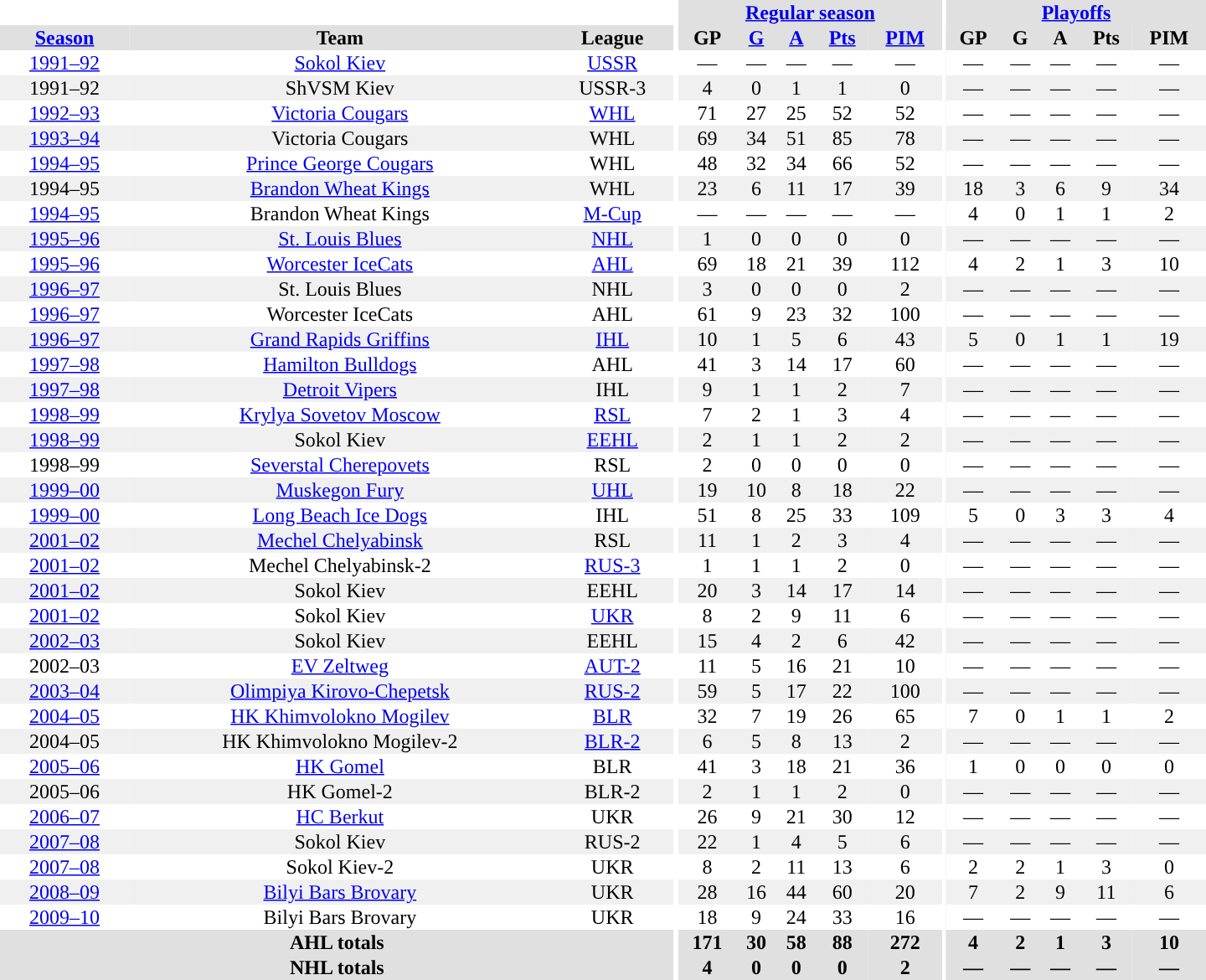<table border="0" cellpadding="1" cellspacing="0" style="text-align:center; width:60em">
<tr bgcolor="#e0e0e0">
<th colspan="3" bgcolor="#ffffff"></th>
<th rowspan="100" bgcolor="#ffffff"></th>
<th colspan="5"><a href='#'>Regular season</a></th>
<th rowspan="100" bgcolor="#ffffff"></th>
<th colspan="5"><a href='#'>Playoffs</a></th>
</tr>
<tr bgcolor="#e0e0e0">
<th><a href='#'>Season</a></th>
<th>Team</th>
<th>League</th>
<th>GP</th>
<th><a href='#'>G</a></th>
<th><a href='#'>A</a></th>
<th><a href='#'>Pts</a></th>
<th><a href='#'>PIM</a></th>
<th>GP</th>
<th>G</th>
<th>A</th>
<th>Pts</th>
<th>PIM</th>
</tr>
<tr>
<td><a href='#'>1991–92</a></td>
<td><a href='#'>Sokol Kiev</a></td>
<td><a href='#'>USSR</a></td>
<td>—</td>
<td>—</td>
<td>—</td>
<td>—</td>
<td>—</td>
<td>—</td>
<td>—</td>
<td>—</td>
<td>—</td>
<td>—</td>
</tr>
<tr bgcolor="#f0f0f0">
<td>1991–92</td>
<td>ShVSM Kiev</td>
<td>USSR-3</td>
<td>4</td>
<td>0</td>
<td>1</td>
<td>1</td>
<td>0</td>
<td>—</td>
<td>—</td>
<td>—</td>
<td>—</td>
<td>—</td>
</tr>
<tr>
<td><a href='#'>1992–93</a></td>
<td><a href='#'>Victoria Cougars</a></td>
<td><a href='#'>WHL</a></td>
<td>71</td>
<td>27</td>
<td>25</td>
<td>52</td>
<td>52</td>
<td>—</td>
<td>—</td>
<td>—</td>
<td>—</td>
<td>—</td>
</tr>
<tr bgcolor="#f0f0f0">
<td><a href='#'>1993–94</a></td>
<td>Victoria Cougars</td>
<td>WHL</td>
<td>69</td>
<td>34</td>
<td>51</td>
<td>85</td>
<td>78</td>
<td>—</td>
<td>—</td>
<td>—</td>
<td>—</td>
<td>—</td>
</tr>
<tr>
<td><a href='#'>1994–95</a></td>
<td><a href='#'>Prince George Cougars</a></td>
<td>WHL</td>
<td>48</td>
<td>32</td>
<td>34</td>
<td>66</td>
<td>52</td>
<td>—</td>
<td>—</td>
<td>—</td>
<td>—</td>
<td>—</td>
</tr>
<tr bgcolor="#f0f0f0">
<td>1994–95</td>
<td><a href='#'>Brandon Wheat Kings</a></td>
<td>WHL</td>
<td>23</td>
<td>6</td>
<td>11</td>
<td>17</td>
<td>39</td>
<td>18</td>
<td>3</td>
<td>6</td>
<td>9</td>
<td>34</td>
</tr>
<tr>
<td><a href='#'>1994–95</a></td>
<td>Brandon Wheat Kings</td>
<td><a href='#'>M-Cup</a></td>
<td>—</td>
<td>—</td>
<td>—</td>
<td>—</td>
<td>—</td>
<td>4</td>
<td>0</td>
<td>1</td>
<td>1</td>
<td>2</td>
</tr>
<tr bgcolor="#f0f0f0">
<td><a href='#'>1995–96</a></td>
<td><a href='#'>St. Louis Blues</a></td>
<td><a href='#'>NHL</a></td>
<td>1</td>
<td>0</td>
<td>0</td>
<td>0</td>
<td>0</td>
<td>—</td>
<td>—</td>
<td>—</td>
<td>—</td>
<td>—</td>
</tr>
<tr>
<td><a href='#'>1995–96</a></td>
<td><a href='#'>Worcester IceCats</a></td>
<td><a href='#'>AHL</a></td>
<td>69</td>
<td>18</td>
<td>21</td>
<td>39</td>
<td>112</td>
<td>4</td>
<td>2</td>
<td>1</td>
<td>3</td>
<td>10</td>
</tr>
<tr bgcolor="#f0f0f0">
<td><a href='#'>1996–97</a></td>
<td>St. Louis Blues</td>
<td>NHL</td>
<td>3</td>
<td>0</td>
<td>0</td>
<td>0</td>
<td>2</td>
<td>—</td>
<td>—</td>
<td>—</td>
<td>—</td>
<td>—</td>
</tr>
<tr>
<td><a href='#'>1996–97</a></td>
<td>Worcester IceCats</td>
<td>AHL</td>
<td>61</td>
<td>9</td>
<td>23</td>
<td>32</td>
<td>100</td>
<td>—</td>
<td>—</td>
<td>—</td>
<td>—</td>
<td>—</td>
</tr>
<tr bgcolor="#f0f0f0">
<td><a href='#'>1996–97</a></td>
<td><a href='#'>Grand Rapids Griffins</a></td>
<td><a href='#'>IHL</a></td>
<td>10</td>
<td>1</td>
<td>5</td>
<td>6</td>
<td>43</td>
<td>5</td>
<td>0</td>
<td>1</td>
<td>1</td>
<td>19</td>
</tr>
<tr>
<td><a href='#'>1997–98</a></td>
<td><a href='#'>Hamilton Bulldogs</a></td>
<td>AHL</td>
<td>41</td>
<td>3</td>
<td>14</td>
<td>17</td>
<td>60</td>
<td>—</td>
<td>—</td>
<td>—</td>
<td>—</td>
<td>—</td>
</tr>
<tr bgcolor="#f0f0f0">
<td><a href='#'>1997–98</a></td>
<td><a href='#'>Detroit Vipers</a></td>
<td>IHL</td>
<td>9</td>
<td>1</td>
<td>1</td>
<td>2</td>
<td>7</td>
<td>—</td>
<td>—</td>
<td>—</td>
<td>—</td>
<td>—</td>
</tr>
<tr>
<td><a href='#'>1998–99</a></td>
<td><a href='#'>Krylya Sovetov Moscow</a></td>
<td><a href='#'>RSL</a></td>
<td>7</td>
<td>2</td>
<td>1</td>
<td>3</td>
<td>4</td>
<td>—</td>
<td>—</td>
<td>—</td>
<td>—</td>
<td>—</td>
</tr>
<tr bgcolor="#f0f0f0">
<td><a href='#'>1998–99</a></td>
<td>Sokol Kiev</td>
<td><a href='#'>EEHL</a></td>
<td>2</td>
<td>1</td>
<td>1</td>
<td>2</td>
<td>2</td>
<td>—</td>
<td>—</td>
<td>—</td>
<td>—</td>
<td>—</td>
</tr>
<tr>
<td>1998–99</td>
<td><a href='#'>Severstal Cherepovets</a></td>
<td>RSL</td>
<td>2</td>
<td>0</td>
<td>0</td>
<td>0</td>
<td>0</td>
<td>—</td>
<td>—</td>
<td>—</td>
<td>—</td>
<td>—</td>
</tr>
<tr bgcolor="#f0f0f0">
<td><a href='#'>1999–00</a></td>
<td><a href='#'>Muskegon Fury</a></td>
<td><a href='#'>UHL</a></td>
<td>19</td>
<td>10</td>
<td>8</td>
<td>18</td>
<td>22</td>
<td>—</td>
<td>—</td>
<td>—</td>
<td>—</td>
<td>—</td>
</tr>
<tr>
<td><a href='#'>1999–00</a></td>
<td><a href='#'>Long Beach Ice Dogs</a></td>
<td>IHL</td>
<td>51</td>
<td>8</td>
<td>25</td>
<td>33</td>
<td>109</td>
<td>5</td>
<td>0</td>
<td>3</td>
<td>3</td>
<td>4</td>
</tr>
<tr bgcolor="#f0f0f0">
<td><a href='#'>2001–02</a></td>
<td><a href='#'>Mechel Chelyabinsk</a></td>
<td>RSL</td>
<td>11</td>
<td>1</td>
<td>2</td>
<td>3</td>
<td>4</td>
<td>—</td>
<td>—</td>
<td>—</td>
<td>—</td>
<td>—</td>
</tr>
<tr>
<td><a href='#'>2001–02</a></td>
<td>Mechel Chelyabinsk-2</td>
<td><a href='#'>RUS-3</a></td>
<td>1</td>
<td>1</td>
<td>1</td>
<td>2</td>
<td>0</td>
<td>—</td>
<td>—</td>
<td>—</td>
<td>—</td>
<td>—</td>
</tr>
<tr bgcolor="#f0f0f0">
<td><a href='#'>2001–02</a></td>
<td>Sokol Kiev</td>
<td>EEHL</td>
<td>20</td>
<td>3</td>
<td>14</td>
<td>17</td>
<td>14</td>
<td>—</td>
<td>—</td>
<td>—</td>
<td>—</td>
<td>—</td>
</tr>
<tr>
<td><a href='#'>2001–02</a></td>
<td>Sokol Kiev</td>
<td><a href='#'>UKR</a></td>
<td>8</td>
<td>2</td>
<td>9</td>
<td>11</td>
<td>6</td>
<td>—</td>
<td>—</td>
<td>—</td>
<td>—</td>
<td>—</td>
</tr>
<tr bgcolor="#f0f0f0">
<td><a href='#'>2002–03</a></td>
<td>Sokol Kiev</td>
<td>EEHL</td>
<td>15</td>
<td>4</td>
<td>2</td>
<td>6</td>
<td>42</td>
<td>—</td>
<td>—</td>
<td>—</td>
<td>—</td>
<td>—</td>
</tr>
<tr>
<td>2002–03</td>
<td><a href='#'>EV Zeltweg</a></td>
<td><a href='#'>AUT-2</a></td>
<td>11</td>
<td>5</td>
<td>16</td>
<td>21</td>
<td>10</td>
<td>—</td>
<td>—</td>
<td>—</td>
<td>—</td>
<td>—</td>
</tr>
<tr bgcolor="#f0f0f0">
<td><a href='#'>2003–04</a></td>
<td><a href='#'>Olimpiya Kirovo-Chepetsk</a></td>
<td><a href='#'>RUS-2</a></td>
<td>59</td>
<td>5</td>
<td>17</td>
<td>22</td>
<td>100</td>
<td>—</td>
<td>—</td>
<td>—</td>
<td>—</td>
<td>—</td>
</tr>
<tr>
<td><a href='#'>2004–05</a></td>
<td><a href='#'>HK Khimvolokno Mogilev</a></td>
<td><a href='#'>BLR</a></td>
<td>32</td>
<td>7</td>
<td>19</td>
<td>26</td>
<td>65</td>
<td>7</td>
<td>0</td>
<td>1</td>
<td>1</td>
<td>2</td>
</tr>
<tr bgcolor="#f0f0f0">
<td>2004–05</td>
<td>HK Khimvolokno Mogilev-2</td>
<td><a href='#'>BLR-2</a></td>
<td>6</td>
<td>5</td>
<td>8</td>
<td>13</td>
<td>2</td>
<td>—</td>
<td>—</td>
<td>—</td>
<td>—</td>
<td>—</td>
</tr>
<tr>
<td><a href='#'>2005–06</a></td>
<td><a href='#'>HK Gomel</a></td>
<td>BLR</td>
<td>41</td>
<td>3</td>
<td>18</td>
<td>21</td>
<td>36</td>
<td>1</td>
<td>0</td>
<td>0</td>
<td>0</td>
<td>0</td>
</tr>
<tr bgcolor="#f0f0f0">
<td>2005–06</td>
<td>HK Gomel-2</td>
<td>BLR-2</td>
<td>2</td>
<td>1</td>
<td>1</td>
<td>2</td>
<td>0</td>
<td>—</td>
<td>—</td>
<td>—</td>
<td>—</td>
<td>—</td>
</tr>
<tr>
<td><a href='#'>2006–07</a></td>
<td><a href='#'>HC Berkut</a></td>
<td>UKR</td>
<td>26</td>
<td>9</td>
<td>21</td>
<td>30</td>
<td>12</td>
<td>—</td>
<td>—</td>
<td>—</td>
<td>—</td>
<td>—</td>
</tr>
<tr bgcolor="#f0f0f0">
<td><a href='#'>2007–08</a></td>
<td>Sokol Kiev</td>
<td>RUS-2</td>
<td>22</td>
<td>1</td>
<td>4</td>
<td>5</td>
<td>6</td>
<td>—</td>
<td>—</td>
<td>—</td>
<td>—</td>
<td>—</td>
</tr>
<tr>
<td><a href='#'>2007–08</a></td>
<td>Sokol Kiev-2</td>
<td>UKR</td>
<td>8</td>
<td>2</td>
<td>11</td>
<td>13</td>
<td>6</td>
<td>2</td>
<td>2</td>
<td>1</td>
<td>3</td>
<td>0</td>
</tr>
<tr bgcolor="#f0f0f0">
<td><a href='#'>2008–09</a></td>
<td><a href='#'>Bilyi Bars Brovary</a></td>
<td>UKR</td>
<td>28</td>
<td>16</td>
<td>44</td>
<td>60</td>
<td>20</td>
<td>7</td>
<td>2</td>
<td>9</td>
<td>11</td>
<td>6</td>
</tr>
<tr>
<td><a href='#'>2009–10</a></td>
<td>Bilyi Bars Brovary</td>
<td>UKR</td>
<td>18</td>
<td>9</td>
<td>24</td>
<td>33</td>
<td>16</td>
<td>—</td>
<td>—</td>
<td>—</td>
<td>—</td>
<td>—</td>
</tr>
<tr bgcolor="#e0e0e0">
<th colspan="3">AHL totals</th>
<th>171</th>
<th>30</th>
<th>58</th>
<th>88</th>
<th>272</th>
<th>4</th>
<th>2</th>
<th>1</th>
<th>3</th>
<th>10</th>
</tr>
<tr bgcolor="#e0e0e0">
<th colspan="3">NHL totals</th>
<th>4</th>
<th>0</th>
<th>0</th>
<th>0</th>
<th>2</th>
<th>—</th>
<th>—</th>
<th>—</th>
<th>—</th>
<th>—</th>
</tr>
</table>
